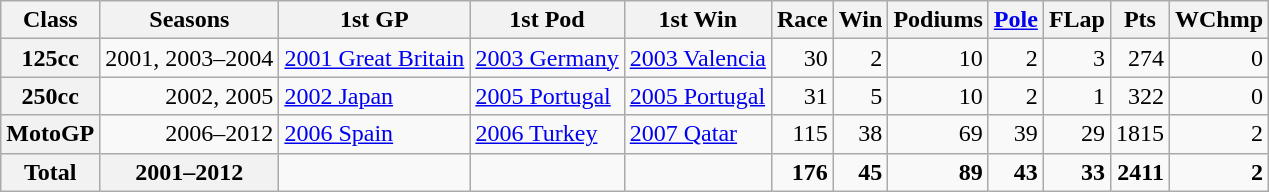<table class="wikitable">
<tr>
<th>Class</th>
<th>Seasons</th>
<th>1st GP</th>
<th>1st Pod</th>
<th>1st Win</th>
<th>Race</th>
<th>Win</th>
<th>Podiums</th>
<th><a href='#'>Pole</a></th>
<th>FLap</th>
<th>Pts</th>
<th>WChmp</th>
</tr>
<tr align="right">
<th>125cc</th>
<td>2001, 2003–2004</td>
<td align=left><a href='#'>2001 Great Britain</a></td>
<td align=left><a href='#'>2003 Germany</a></td>
<td align=left><a href='#'>2003 Valencia</a></td>
<td>30</td>
<td>2</td>
<td>10</td>
<td>2</td>
<td>3</td>
<td>274</td>
<td>0</td>
</tr>
<tr align="right">
<th>250cc</th>
<td>2002, 2005</td>
<td align=left><a href='#'>2002 Japan</a></td>
<td align=left><a href='#'>2005 Portugal</a></td>
<td align=left><a href='#'>2005 Portugal</a></td>
<td>31</td>
<td>5</td>
<td>10</td>
<td>2</td>
<td>1</td>
<td>322</td>
<td>0</td>
</tr>
<tr align="right">
<th>MotoGP</th>
<td>2006–2012</td>
<td align=left><a href='#'>2006 Spain</a></td>
<td align=left><a href='#'>2006 Turkey</a></td>
<td align=left><a href='#'>2007 Qatar</a></td>
<td>115</td>
<td>38</td>
<td>69</td>
<td>39</td>
<td>29</td>
<td>1815</td>
<td>2</td>
</tr>
<tr align="right">
<th>Total</th>
<th>2001–2012</th>
<td></td>
<td></td>
<td></td>
<td><strong>176</strong></td>
<td><strong>45</strong></td>
<td><strong>89</strong></td>
<td><strong>43</strong></td>
<td><strong>33</strong></td>
<td><strong>2411</strong></td>
<td><strong>2</strong></td>
</tr>
</table>
